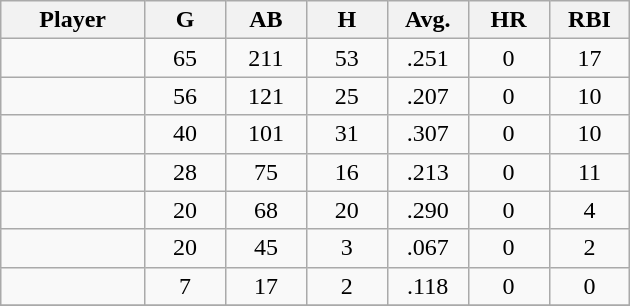<table class="wikitable sortable">
<tr>
<th bgcolor="#DDDDFF" width="16%">Player</th>
<th bgcolor="#DDDDFF" width="9%">G</th>
<th bgcolor="#DDDDFF" width="9%">AB</th>
<th bgcolor="#DDDDFF" width="9%">H</th>
<th bgcolor="#DDDDFF" width="9%">Avg.</th>
<th bgcolor="#DDDDFF" width="9%">HR</th>
<th bgcolor="#DDDDFF" width="9%">RBI</th>
</tr>
<tr align="center">
<td></td>
<td>65</td>
<td>211</td>
<td>53</td>
<td>.251</td>
<td>0</td>
<td>17</td>
</tr>
<tr align="center">
<td></td>
<td>56</td>
<td>121</td>
<td>25</td>
<td>.207</td>
<td>0</td>
<td>10</td>
</tr>
<tr align="center">
<td></td>
<td>40</td>
<td>101</td>
<td>31</td>
<td>.307</td>
<td>0</td>
<td>10</td>
</tr>
<tr align="center">
<td></td>
<td>28</td>
<td>75</td>
<td>16</td>
<td>.213</td>
<td>0</td>
<td>11</td>
</tr>
<tr align="center">
<td></td>
<td>20</td>
<td>68</td>
<td>20</td>
<td>.290</td>
<td>0</td>
<td>4</td>
</tr>
<tr align="center">
<td></td>
<td>20</td>
<td>45</td>
<td>3</td>
<td>.067</td>
<td>0</td>
<td>2</td>
</tr>
<tr align="center">
<td></td>
<td>7</td>
<td>17</td>
<td>2</td>
<td>.118</td>
<td>0</td>
<td>0</td>
</tr>
<tr align="center">
</tr>
</table>
